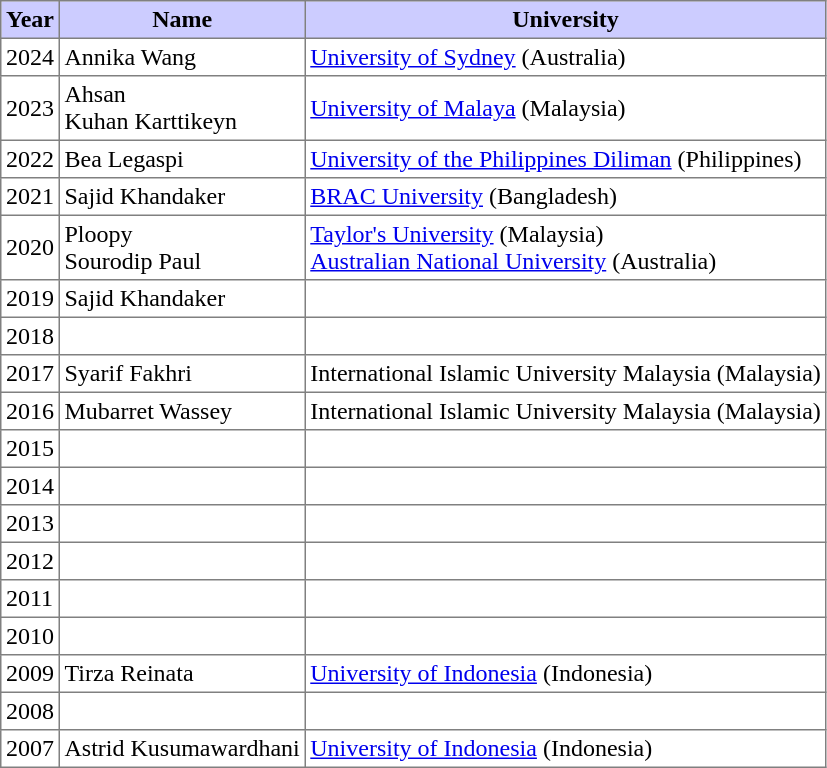<table border=1 cellpadding=3 style="border-collapse: collapse;">
<tr bgcolor="#ccccff">
<th>Year</th>
<th>Name</th>
<th>University</th>
</tr>
<tr>
<td>2024</td>
<td>Annika Wang</td>
<td><a href='#'>University of Sydney</a> (Australia)</td>
</tr>
<tr>
<td>2023</td>
<td>Ahsan<br>Kuhan Karttikeyn</td>
<td><a href='#'>University of Malaya</a> (Malaysia)</td>
</tr>
<tr>
<td>2022</td>
<td>Bea Legaspi</td>
<td><a href='#'>University of the Philippines Diliman</a> (Philippines)</td>
</tr>
<tr>
<td>2021</td>
<td>Sajid Khandaker</td>
<td><a href='#'>BRAC University</a> (Bangladesh)</td>
</tr>
<tr>
<td>2020</td>
<td>Ploopy<br>Sourodip Paul</td>
<td><a href='#'>Taylor's University</a> (Malaysia)<br><a href='#'>Australian National University</a> (Australia)</td>
</tr>
<tr>
<td>2019</td>
<td>Sajid Khandaker</td>
<td></td>
</tr>
<tr>
<td>2018</td>
<td></td>
<td></td>
</tr>
<tr>
<td>2017</td>
<td>Syarif Fakhri</td>
<td>International Islamic University Malaysia (Malaysia)</td>
</tr>
<tr>
<td>2016</td>
<td>Mubarret Wassey</td>
<td>International Islamic University Malaysia (Malaysia)</td>
</tr>
<tr>
<td>2015</td>
<td></td>
<td></td>
</tr>
<tr>
<td>2014</td>
<td></td>
<td></td>
</tr>
<tr>
<td>2013</td>
<td></td>
<td></td>
</tr>
<tr>
<td>2012</td>
<td></td>
<td></td>
</tr>
<tr>
<td>2011</td>
<td></td>
<td></td>
</tr>
<tr>
<td>2010</td>
<td></td>
<td></td>
</tr>
<tr>
<td>2009</td>
<td>Tirza Reinata</td>
<td><a href='#'>University of Indonesia</a> (Indonesia)</td>
</tr>
<tr>
<td>2008</td>
<td></td>
<td></td>
</tr>
<tr>
<td>2007</td>
<td>Astrid Kusumawardhani</td>
<td><a href='#'>University of Indonesia</a> (Indonesia)</td>
</tr>
</table>
